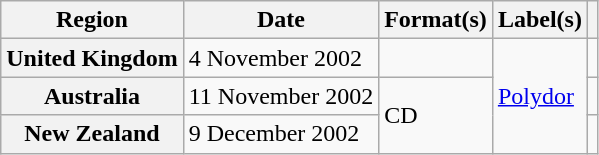<table class="wikitable plainrowheaders">
<tr>
<th scope="col">Region</th>
<th scope="col">Date</th>
<th scope="col">Format(s)</th>
<th scope="col">Label(s)</th>
<th scope="col"></th>
</tr>
<tr>
<th scope="row">United Kingdom</th>
<td>4 November 2002</td>
<td></td>
<td rowspan="3"><a href='#'>Polydor</a></td>
<td></td>
</tr>
<tr>
<th scope="row">Australia</th>
<td>11 November 2002</td>
<td rowspan="2">CD</td>
<td></td>
</tr>
<tr>
<th scope="row">New Zealand</th>
<td>9 December 2002</td>
<td></td>
</tr>
</table>
